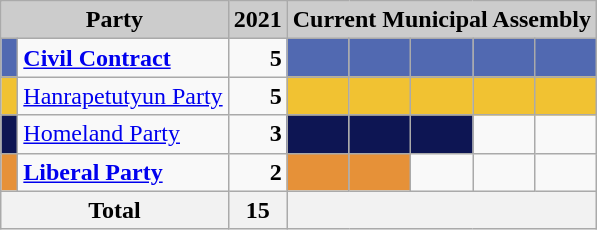<table class="wikitable">
<tr>
<th colspan="2" style="background:#ccc">Party</th>
<th style="background:#ccc">2021</th>
<th colspan="5" style="background:#ccc">Current Municipal Assembly</th>
</tr>
<tr>
<td style="background-color: #5169B1"> </td>
<td><a href='#'><strong>Civil Contract</strong></a></td>
<td style="text-align: right"><strong>5</strong></td>
<td style="background-color: #5169B1"> </td>
<td style="background-color: #5169B1"> </td>
<td style="background-color: #5169B1"> </td>
<td style="background-color: #5169B1"> </td>
<td style="background-color: #5169B1"> </td>
</tr>
<tr>
<td style="background-color: #f1c232"> </td>
<td><a href='#'>Hanrapetutyun Party</a></td>
<td style="text-align: right"><strong>5</strong></td>
<td style="background-color: #f1c232"> </td>
<td style="background-color: #f1c232"> </td>
<td style="background-color: #f1c232"> </td>
<td style="background-color: #f1c232"> </td>
<td style="background-color: #f1c232"> </td>
</tr>
<tr>
<td style="background-color: #0D1553"> </td>
<td><a href='#'>Homeland Party</a></td>
<td style="text-align: right"><strong>3</strong></td>
<td style="background-color: #0D1553"> </td>
<td style="background-color: #0D1553"> </td>
<td style="background-color: #0D1553"> </td>
<td></td>
<td></td>
</tr>
<tr>
<td style="background-color: #E69138"> </td>
<td><a href='#'><strong>Liberal Party</strong></a></td>
<td style="text-align: right"><strong>2</strong></td>
<td style="background-color: #E69138"> </td>
<td style="background-color: #E69138"> </td>
<td></td>
<td></td>
<td></td>
</tr>
<tr>
<th colspan="2">Total</th>
<th align="right">15</th>
<th colspan="5"> </th>
</tr>
</table>
